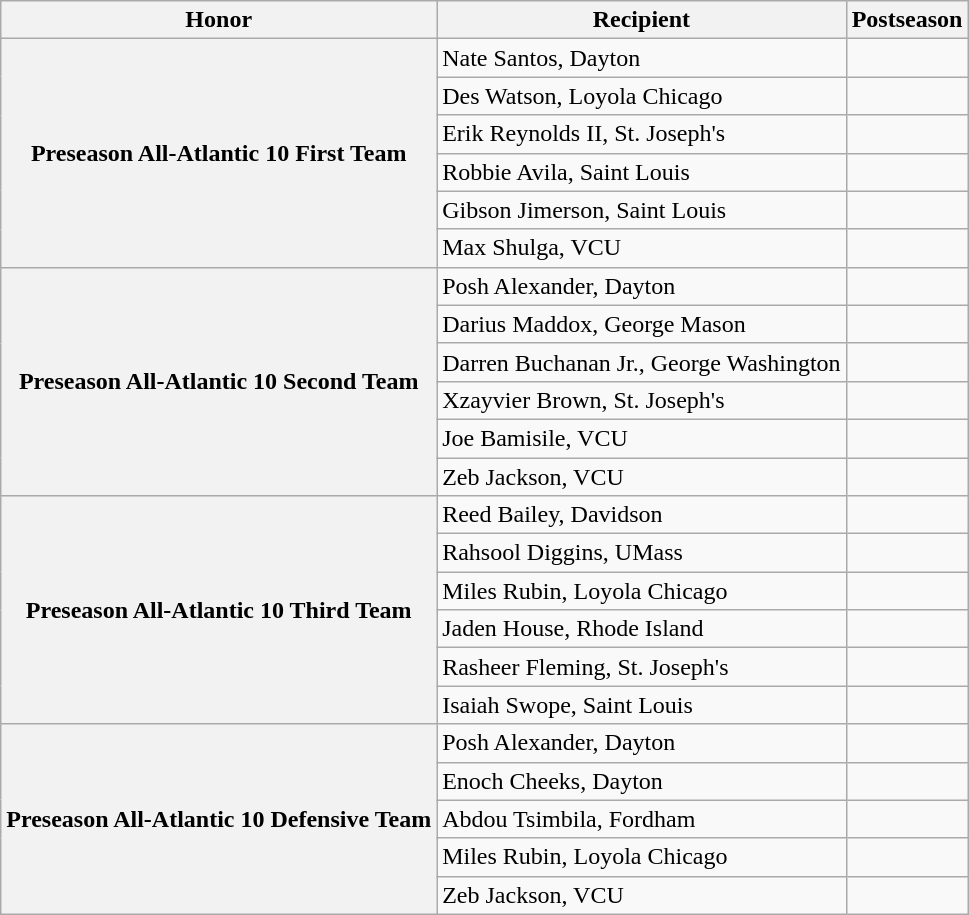<table class="wikitable">
<tr>
<th>Honor</th>
<th>Recipient</th>
<th>Postseason</th>
</tr>
<tr>
<th rowspan="6">Preseason All-Atlantic 10 First Team</th>
<td>Nate Santos, Dayton</td>
<td></td>
</tr>
<tr>
<td>Des Watson, Loyola Chicago</td>
<td></td>
</tr>
<tr>
<td>Erik Reynolds II, St. Joseph's</td>
<td></td>
</tr>
<tr>
<td>Robbie Avila, Saint Louis</td>
<td></td>
</tr>
<tr>
<td>Gibson Jimerson, Saint Louis</td>
<td></td>
</tr>
<tr>
<td>Max Shulga, VCU</td>
<td></td>
</tr>
<tr>
<th rowspan="6">Preseason All-Atlantic 10 Second Team</th>
<td>Posh Alexander, Dayton</td>
<td></td>
</tr>
<tr>
<td>Darius Maddox, George Mason</td>
<td></td>
</tr>
<tr>
<td>Darren Buchanan Jr., George Washington</td>
<td></td>
</tr>
<tr>
<td>Xzayvier Brown, St. Joseph's</td>
<td></td>
</tr>
<tr>
<td>Joe Bamisile, VCU</td>
<td></td>
</tr>
<tr>
<td>Zeb Jackson, VCU</td>
<td></td>
</tr>
<tr>
<th rowspan="6">Preseason All-Atlantic 10 Third Team</th>
<td>Reed Bailey, Davidson</td>
<td></td>
</tr>
<tr>
<td>Rahsool Diggins, UMass</td>
<td></td>
</tr>
<tr>
<td>Miles Rubin, Loyola Chicago</td>
<td></td>
</tr>
<tr>
<td>Jaden House, Rhode Island</td>
<td></td>
</tr>
<tr>
<td>Rasheer Fleming, St. Joseph's</td>
<td></td>
</tr>
<tr>
<td>Isaiah Swope, Saint Louis</td>
<td></td>
</tr>
<tr>
<th rowspan="5">Preseason All-Atlantic 10 Defensive Team</th>
<td>Posh Alexander, Dayton</td>
<td></td>
</tr>
<tr>
<td>Enoch Cheeks, Dayton</td>
<td></td>
</tr>
<tr>
<td>Abdou Tsimbila, Fordham</td>
<td></td>
</tr>
<tr>
<td>Miles Rubin, Loyola Chicago</td>
<td></td>
</tr>
<tr>
<td>Zeb Jackson, VCU</td>
<td></td>
</tr>
</table>
